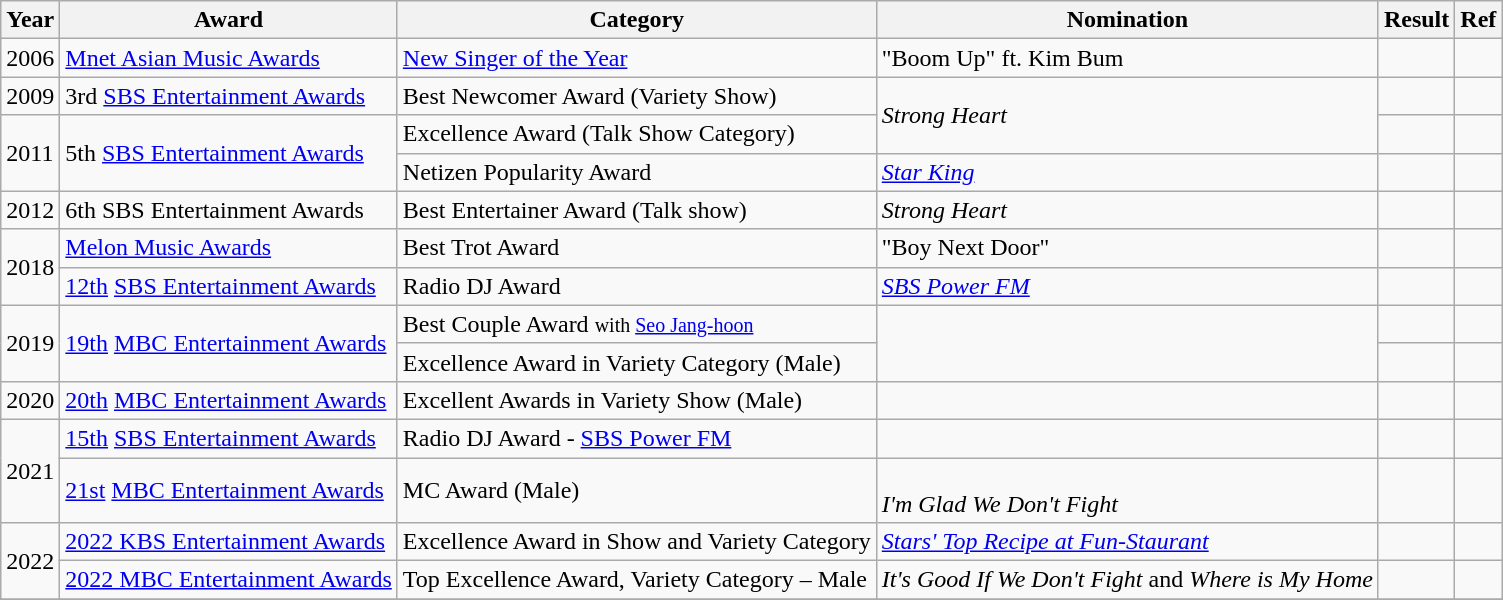<table class="wikitable">
<tr>
<th>Year</th>
<th>Award</th>
<th>Category</th>
<th>Nomination</th>
<th>Result</th>
<th>Ref</th>
</tr>
<tr>
<td>2006</td>
<td><a href='#'>Mnet Asian Music Awards</a></td>
<td><a href='#'>New Singer of the Year</a></td>
<td>"Boom Up" ft. Kim Bum</td>
<td></td>
<td></td>
</tr>
<tr>
<td>2009</td>
<td>3rd <a href='#'>SBS Entertainment Awards</a></td>
<td>Best Newcomer Award (Variety Show)</td>
<td rowspan=2><em>Strong Heart</em></td>
<td></td>
<td></td>
</tr>
<tr>
<td rowspan="2">2011</td>
<td rowspan="2">5th <a href='#'>SBS Entertainment Awards</a></td>
<td>Excellence Award (Talk Show Category)</td>
<td></td>
<td></td>
</tr>
<tr>
<td>Netizen Popularity Award</td>
<td><em><a href='#'>Star King</a></em></td>
<td></td>
<td></td>
</tr>
<tr>
<td>2012</td>
<td>6th SBS Entertainment Awards</td>
<td>Best Entertainer Award (Talk show)</td>
<td><em>Strong Heart</em></td>
<td></td>
<td></td>
</tr>
<tr>
<td rowspan=2>2018</td>
<td><a href='#'>Melon Music Awards</a></td>
<td>Best Trot Award</td>
<td>"Boy Next Door"</td>
<td></td>
<td></td>
</tr>
<tr>
<td><a href='#'>12th</a> <a href='#'>SBS Entertainment Awards</a></td>
<td>Radio DJ Award</td>
<td><em><a href='#'>SBS Power FM</a> </em></td>
<td></td>
<td></td>
</tr>
<tr>
<td rowspan=2>2019</td>
<td rowspan=2><a href='#'>19th</a> <a href='#'>MBC Entertainment Awards</a></td>
<td>Best Couple Award <small>with <a href='#'>Seo Jang-hoon</a></small></td>
<td rowspan=2><em></em></td>
<td></td>
<td></td>
</tr>
<tr>
<td>Excellence Award in Variety Category (Male)</td>
<td></td>
<td></td>
</tr>
<tr>
<td>2020</td>
<td><a href='#'>20th</a> <a href='#'>MBC Entertainment Awards</a></td>
<td>Excellent Awards in Variety Show (Male)</td>
<td><em><br></em></td>
<td></td>
<td></td>
</tr>
<tr>
<td rowspan=2>2021</td>
<td><a href='#'>15th</a> <a href='#'>SBS Entertainment Awards</a></td>
<td>Radio DJ Award - <a href='#'>SBS Power FM</a></td>
<td><em></em></td>
<td></td>
<td></td>
</tr>
<tr>
<td><a href='#'>21st</a> <a href='#'>MBC Entertainment Awards</a></td>
<td>MC Award (Male)</td>
<td><em><br>I'm Glad We Don't Fight</em></td>
<td></td>
<td></td>
</tr>
<tr>
<td rowspan="2">2022</td>
<td><a href='#'>2022 KBS Entertainment Awards</a></td>
<td>Excellence Award in Show and Variety Category</td>
<td><em><a href='#'>Stars' Top Recipe at Fun-Staurant</a></em></td>
<td></td>
<td></td>
</tr>
<tr>
<td><a href='#'>2022 MBC Entertainment Awards</a></td>
<td>Top Excellence Award, Variety Category – Male</td>
<td><em>It's Good If We Don't Fight</em> and <em>Where is My Home</em></td>
<td></td>
<td></td>
</tr>
<tr>
</tr>
</table>
